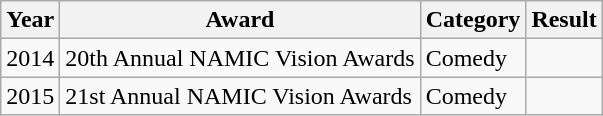<table class="wikitable">
<tr>
<th>Year</th>
<th>Award</th>
<th>Category</th>
<th>Result</th>
</tr>
<tr>
<td style="text-align:center;" rowspan="1">2014</td>
<td>20th Annual NAMIC Vision Awards</td>
<td>Comedy</td>
<td></td>
</tr>
<tr>
<td style="text-align:center;" rowspan="1">2015</td>
<td>21st Annual NAMIC Vision Awards</td>
<td>Comedy</td>
<td></td>
</tr>
</table>
